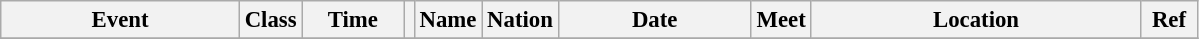<table class="wikitable" style="font-size: 95%;">
<tr>
<th style="width:10em">Event</th>
<th>Class</th>
<th style="width:4em">Time</th>
<th class="unsortable"></th>
<th>Name</th>
<th>Nation</th>
<th style="width:8em">Date</th>
<th>Meet</th>
<th style="width:14em">Location</th>
<th style="width:2em">Ref</th>
</tr>
<tr>
</tr>
</table>
